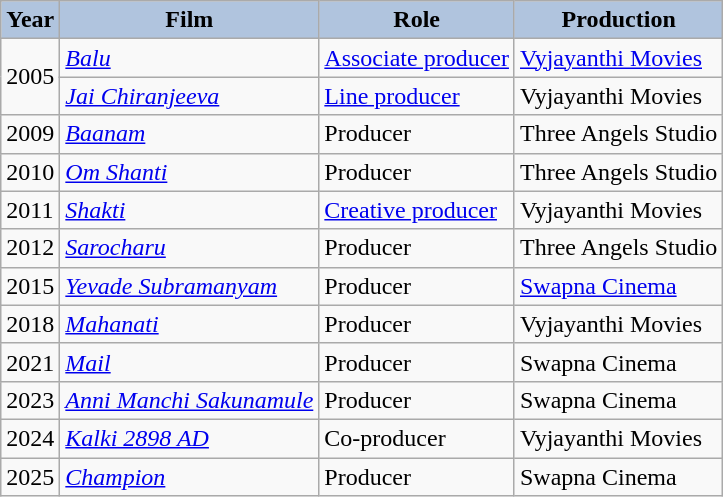<table class="wikitable">
<tr style="text-align:center;">
<th style="background:#B0C4DE;">Year</th>
<th style="background:#B0C4DE;">Film</th>
<th style="background:#B0C4DE;">Role</th>
<th style="background:#B0C4DE;">Production</th>
</tr>
<tr>
<td rowspan="2">2005</td>
<td><em><a href='#'>Balu</a></em></td>
<td><a href='#'>Associate producer</a></td>
<td><a href='#'>Vyjayanthi Movies</a></td>
</tr>
<tr>
<td><em><a href='#'>Jai Chiranjeeva</a></em></td>
<td><a href='#'>Line producer</a></td>
<td>Vyjayanthi Movies</td>
</tr>
<tr>
<td>2009</td>
<td><em><a href='#'>Baanam</a></em></td>
<td>Producer</td>
<td>Three Angels Studio</td>
</tr>
<tr>
<td>2010</td>
<td><em><a href='#'>Om Shanti</a></em></td>
<td>Producer</td>
<td>Three Angels Studio</td>
</tr>
<tr>
<td>2011</td>
<td><em><a href='#'>Shakti</a></em></td>
<td><a href='#'>Creative producer</a></td>
<td>Vyjayanthi Movies</td>
</tr>
<tr>
<td>2012</td>
<td><em><a href='#'>Sarocharu</a></em></td>
<td>Producer</td>
<td>Three Angels Studio</td>
</tr>
<tr>
<td>2015</td>
<td><em><a href='#'>Yevade Subramanyam</a></em></td>
<td>Producer</td>
<td><a href='#'>Swapna Cinema</a></td>
</tr>
<tr>
<td>2018</td>
<td><em><a href='#'>Mahanati</a></em></td>
<td>Producer</td>
<td>Vyjayanthi Movies</td>
</tr>
<tr>
<td>2021</td>
<td><a href='#'><em>Mail</em></a></td>
<td>Producer</td>
<td>Swapna Cinema</td>
</tr>
<tr>
<td>2023</td>
<td><em><a href='#'>Anni Manchi Sakunamule</a></em></td>
<td>Producer</td>
<td>Swapna Cinema</td>
</tr>
<tr>
<td>2024</td>
<td><em><a href='#'>Kalki 2898 AD</a></em></td>
<td>Co-producer</td>
<td>Vyjayanthi Movies</td>
</tr>
<tr>
<td>2025</td>
<td><em><a href='#'>Champion</a></em></td>
<td>Producer</td>
<td>Swapna Cinema</td>
</tr>
</table>
